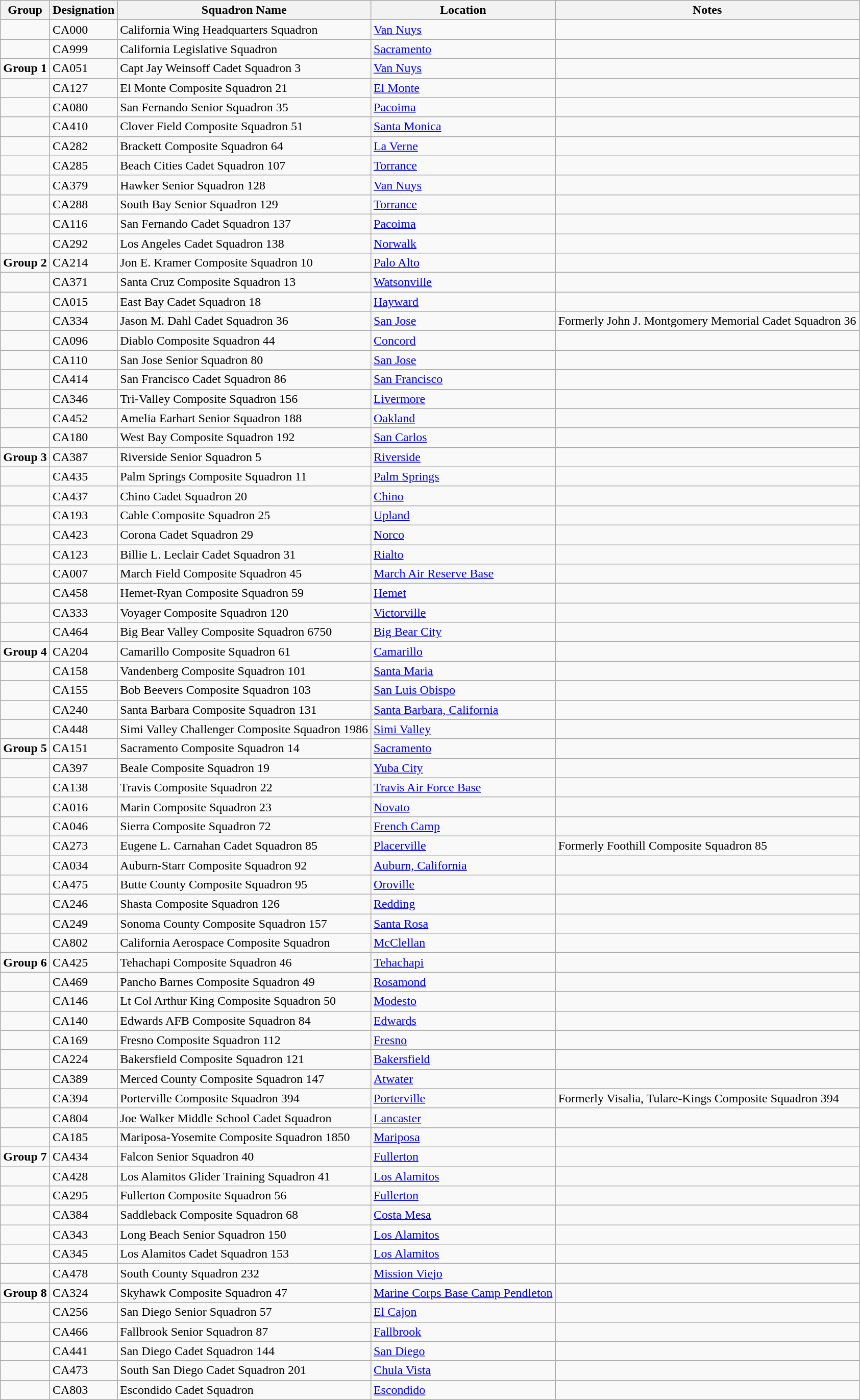<table class="wikitable">
<tr>
<th>Group</th>
<th>Designation </th>
<th>Squadron Name</th>
<th>Location</th>
<th>Notes</th>
</tr>
<tr>
<td></td>
<td>CA000</td>
<td>California Wing Headquarters Squadron</td>
<td><a href='#'>Van Nuys</a></td>
<td></td>
</tr>
<tr>
<td></td>
<td>CA999</td>
<td>California Legislative Squadron</td>
<td><a href='#'>Sacramento</a></td>
<td></td>
</tr>
<tr>
<td><strong>Group 1</strong></td>
<td>CA051</td>
<td>Capt Jay Weinsoff Cadet Squadron 3</td>
<td><a href='#'>Van Nuys</a></td>
<td></td>
</tr>
<tr>
<td></td>
<td>CA127</td>
<td>El Monte Composite Squadron 21</td>
<td><a href='#'>El Monte</a></td>
<td></td>
</tr>
<tr>
<td></td>
<td>CA080</td>
<td>San Fernando Senior Squadron 35</td>
<td><a href='#'>Pacoima</a></td>
<td></td>
</tr>
<tr>
<td></td>
<td>CA410</td>
<td>Clover Field Composite Squadron 51</td>
<td><a href='#'>Santa Monica</a></td>
<td></td>
</tr>
<tr>
<td></td>
<td>CA282</td>
<td>Brackett Composite Squadron 64</td>
<td><a href='#'>La Verne</a></td>
<td></td>
</tr>
<tr>
<td></td>
<td>CA285</td>
<td>Beach Cities Cadet Squadron 107</td>
<td><a href='#'>Torrance</a></td>
<td></td>
</tr>
<tr>
<td></td>
<td>CA379</td>
<td>Hawker Senior Squadron 128</td>
<td><a href='#'>Van Nuys</a></td>
<td></td>
</tr>
<tr>
<td></td>
<td>CA288</td>
<td>South Bay Senior Squadron 129</td>
<td><a href='#'>Torrance</a></td>
<td></td>
</tr>
<tr>
<td></td>
<td>CA116</td>
<td>San Fernando Cadet Squadron 137</td>
<td><a href='#'>Pacoima</a></td>
<td></td>
</tr>
<tr>
<td></td>
<td>CA292</td>
<td>Los Angeles Cadet Squadron 138</td>
<td><a href='#'>Norwalk</a></td>
<td></td>
</tr>
<tr>
<td><strong>Group 2</strong></td>
<td>CA214</td>
<td>Jon E. Kramer Composite Squadron 10</td>
<td><a href='#'>Palo Alto</a></td>
<td></td>
</tr>
<tr>
<td></td>
<td>CA371</td>
<td>Santa Cruz Composite Squadron 13</td>
<td><a href='#'>Watsonville</a></td>
<td></td>
</tr>
<tr>
<td></td>
<td>CA015</td>
<td>East Bay Cadet Squadron 18</td>
<td><a href='#'>Hayward</a></td>
<td></td>
</tr>
<tr>
<td></td>
<td>CA334</td>
<td>Jason M. Dahl Cadet Squadron 36</td>
<td><a href='#'>San Jose</a></td>
<td>Formerly John J. Montgomery Memorial Cadet Squadron 36</td>
</tr>
<tr>
<td></td>
<td>CA096</td>
<td>Diablo Composite Squadron 44</td>
<td><a href='#'>Concord</a></td>
<td></td>
</tr>
<tr>
<td></td>
<td>CA110</td>
<td>San Jose Senior Squadron 80</td>
<td><a href='#'>San Jose</a></td>
<td></td>
</tr>
<tr>
<td></td>
<td>CA414</td>
<td>San Francisco Cadet Squadron 86</td>
<td><a href='#'>San Francisco</a></td>
<td></td>
</tr>
<tr>
<td></td>
<td>CA346</td>
<td>Tri-Valley Composite Squadron 156</td>
<td><a href='#'>Livermore</a></td>
<td></td>
</tr>
<tr>
<td></td>
<td>CA452</td>
<td>Amelia Earhart Senior Squadron 188</td>
<td><a href='#'>Oakland</a></td>
<td></td>
</tr>
<tr>
<td></td>
<td>CA180</td>
<td>West Bay Composite Squadron 192</td>
<td><a href='#'>San Carlos</a></td>
<td></td>
</tr>
<tr>
<td><strong>Group 3</strong></td>
<td>CA387</td>
<td>Riverside Senior Squadron 5</td>
<td><a href='#'>Riverside</a></td>
<td></td>
</tr>
<tr>
<td></td>
<td>CA435</td>
<td>Palm Springs Composite Squadron 11</td>
<td><a href='#'>Palm Springs</a></td>
<td></td>
</tr>
<tr>
<td></td>
<td>CA437</td>
<td>Chino Cadet Squadron 20</td>
<td><a href='#'>Chino</a></td>
<td></td>
</tr>
<tr>
<td></td>
<td>CA193</td>
<td>Cable Composite Squadron 25</td>
<td><a href='#'>Upland</a></td>
<td></td>
</tr>
<tr>
<td></td>
<td>CA423</td>
<td>Corona Cadet Squadron 29</td>
<td><a href='#'>Norco</a></td>
<td></td>
</tr>
<tr>
<td></td>
<td>CA123</td>
<td>Billie L. Leclair Cadet Squadron 31</td>
<td><a href='#'>Rialto</a></td>
<td></td>
</tr>
<tr>
<td></td>
<td>CA007</td>
<td>March Field Composite Squadron 45</td>
<td><a href='#'>March Air Reserve Base</a></td>
<td></td>
</tr>
<tr>
<td></td>
<td>CA458</td>
<td>Hemet-Ryan Composite Squadron 59</td>
<td><a href='#'>Hemet</a></td>
<td></td>
</tr>
<tr>
<td></td>
<td>CA333</td>
<td>Voyager Composite Squadron 120</td>
<td><a href='#'>Victorville</a></td>
<td></td>
</tr>
<tr>
<td></td>
<td>CA464</td>
<td>Big Bear Valley Composite Squadron 6750</td>
<td><a href='#'>Big Bear City</a></td>
<td></td>
</tr>
<tr>
<td><strong>Group 4</strong></td>
<td>CA204</td>
<td>Camarillo Composite Squadron 61</td>
<td><a href='#'>Camarillo</a></td>
<td></td>
</tr>
<tr>
<td></td>
<td>CA158</td>
<td>Vandenberg Composite Squadron 101</td>
<td><a href='#'>Santa Maria</a></td>
<td></td>
</tr>
<tr>
<td></td>
<td>CA155</td>
<td>Bob Beevers Composite Squadron 103</td>
<td><a href='#'>San Luis Obispo</a></td>
<td></td>
</tr>
<tr>
<td></td>
<td>CA240</td>
<td>Santa Barbara Composite Squadron 131</td>
<td><a href='#'>Santa Barbara, California</a></td>
<td></td>
</tr>
<tr>
<td></td>
<td>CA448</td>
<td>Simi Valley Challenger Composite Squadron 1986</td>
<td><a href='#'>Simi Valley</a></td>
<td></td>
</tr>
<tr>
<td><strong>Group 5</strong></td>
<td>CA151</td>
<td>Sacramento Composite Squadron 14</td>
<td><a href='#'>Sacramento</a></td>
<td></td>
</tr>
<tr>
<td></td>
<td>CA397</td>
<td>Beale Composite Squadron 19</td>
<td><a href='#'>Yuba City</a></td>
<td></td>
</tr>
<tr>
<td></td>
<td>CA138</td>
<td>Travis Composite Squadron 22</td>
<td><a href='#'>Travis Air Force Base</a></td>
<td></td>
</tr>
<tr>
<td></td>
<td>CA016</td>
<td>Marin Composite Squadron 23</td>
<td><a href='#'>Novato</a></td>
<td></td>
</tr>
<tr>
<td></td>
<td>CA046</td>
<td>Sierra Composite Squadron 72</td>
<td><a href='#'>French Camp</a></td>
<td></td>
</tr>
<tr>
<td></td>
<td>CA273</td>
<td>Eugene L. Carnahan Cadet Squadron 85</td>
<td><a href='#'>Placerville</a></td>
<td>Formerly Foothill Composite Squadron 85</td>
</tr>
<tr>
<td></td>
<td>CA034</td>
<td>Auburn-Starr Composite Squadron 92</td>
<td><a href='#'>Auburn, California</a></td>
<td></td>
</tr>
<tr>
<td></td>
<td>CA475</td>
<td>Butte County Composite Squadron 95</td>
<td><a href='#'>Oroville</a></td>
<td></td>
</tr>
<tr>
<td></td>
<td>CA246</td>
<td>Shasta Composite Squadron 126</td>
<td><a href='#'>Redding</a></td>
<td></td>
</tr>
<tr>
<td></td>
<td>CA249</td>
<td>Sonoma County Composite Squadron 157</td>
<td><a href='#'>Santa Rosa</a></td>
<td></td>
</tr>
<tr>
<td></td>
<td>CA802</td>
<td>California Aerospace Composite Squadron</td>
<td><a href='#'>McClellan</a></td>
<td></td>
</tr>
<tr>
<td><strong>Group 6</strong></td>
<td>CA425</td>
<td>Tehachapi Composite Squadron 46</td>
<td><a href='#'>Tehachapi</a></td>
<td></td>
</tr>
<tr>
<td></td>
<td>CA469</td>
<td>Pancho Barnes Composite Squadron 49</td>
<td><a href='#'>Rosamond</a></td>
<td></td>
</tr>
<tr>
<td></td>
<td>CA146</td>
<td>Lt Col Arthur King Composite Squadron 50</td>
<td><a href='#'>Modesto</a></td>
<td></td>
</tr>
<tr>
<td></td>
<td>CA140</td>
<td>Edwards AFB Composite Squadron 84</td>
<td><a href='#'>Edwards</a></td>
<td></td>
</tr>
<tr>
<td></td>
<td>CA169</td>
<td>Fresno Composite Squadron 112</td>
<td><a href='#'>Fresno</a></td>
<td></td>
</tr>
<tr>
<td></td>
<td>CA224</td>
<td>Bakersfield Composite Squadron 121</td>
<td><a href='#'>Bakersfield</a></td>
<td></td>
</tr>
<tr>
<td></td>
<td>CA389</td>
<td>Merced County Composite Squadron 147</td>
<td><a href='#'>Atwater</a></td>
<td></td>
</tr>
<tr>
<td></td>
<td>CA394</td>
<td>Porterville Composite Squadron 394</td>
<td><a href='#'>Porterville</a></td>
<td>Formerly Visalia, Tulare-Kings Composite Squadron 394</td>
</tr>
<tr>
<td></td>
<td>CA804</td>
<td>Joe Walker Middle School Cadet Squadron</td>
<td><a href='#'>Lancaster</a></td>
<td></td>
</tr>
<tr>
<td></td>
<td>CA185</td>
<td>Mariposa-Yosemite Composite Squadron 1850</td>
<td><a href='#'>Mariposa</a></td>
<td></td>
</tr>
<tr>
<td><strong>Group 7</strong></td>
<td>CA434</td>
<td>Falcon Senior Squadron 40</td>
<td><a href='#'>Fullerton</a></td>
<td></td>
</tr>
<tr>
<td></td>
<td>CA428</td>
<td>Los Alamitos Glider Training Squadron 41</td>
<td><a href='#'>Los Alamitos</a></td>
<td></td>
</tr>
<tr>
<td></td>
<td>CA295</td>
<td>Fullerton Composite Squadron 56</td>
<td><a href='#'>Fullerton</a></td>
<td></td>
</tr>
<tr>
<td></td>
<td>CA384</td>
<td>Saddleback Composite Squadron 68</td>
<td><a href='#'>Costa Mesa</a></td>
<td></td>
</tr>
<tr>
<td></td>
<td>CA343</td>
<td>Long Beach Senior Squadron 150</td>
<td><a href='#'>Los Alamitos</a></td>
<td></td>
</tr>
<tr>
<td></td>
<td>CA345</td>
<td>Los Alamitos Cadet Squadron 153</td>
<td><a href='#'>Los Alamitos</a></td>
<td></td>
</tr>
<tr>
<td></td>
<td>CA478</td>
<td>South County Squadron 232</td>
<td><a href='#'>Mission Viejo</a></td>
<td></td>
</tr>
<tr>
<td><strong>Group 8</strong></td>
<td>CA324</td>
<td>Skyhawk Composite Squadron 47</td>
<td><a href='#'>Marine Corps Base Camp Pendleton</a></td>
<td></td>
</tr>
<tr>
<td></td>
<td>CA256</td>
<td>San Diego Senior Squadron 57</td>
<td><a href='#'>El Cajon</a></td>
<td></td>
</tr>
<tr>
<td></td>
<td>CA466</td>
<td>Fallbrook Senior Squadron 87</td>
<td><a href='#'>Fallbrook</a></td>
<td></td>
</tr>
<tr>
<td></td>
<td>CA441</td>
<td>San Diego Cadet Squadron 144</td>
<td><a href='#'>San Diego</a></td>
<td></td>
</tr>
<tr>
<td></td>
<td>CA473</td>
<td>South San Diego Cadet Squadron 201</td>
<td><a href='#'>Chula Vista</a></td>
<td></td>
</tr>
<tr>
<td></td>
<td>CA803</td>
<td>Escondido Cadet Squadron</td>
<td><a href='#'>Escondido</a></td>
<td></td>
</tr>
</table>
